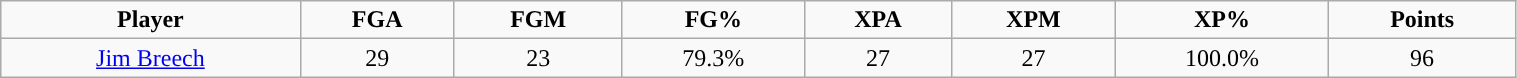<table class="wikitable" width="80%">
<tr align="center">
<td><strong>Player</strong></td>
<td><strong>FGA</strong></td>
<td><strong>FGM</strong></td>
<td><strong>FG%</strong></td>
<td><strong>XPA</strong></td>
<td><strong>XPM</strong></td>
<td><strong>XP%</strong></td>
<td><strong>Points</strong></td>
</tr>
<tr align="center" bgcolor="">
<td><a href='#'>Jim Breech</a></td>
<td>29</td>
<td>23</td>
<td>79.3%</td>
<td>27</td>
<td>27</td>
<td>100.0%</td>
<td>96</td>
</tr>
</table>
